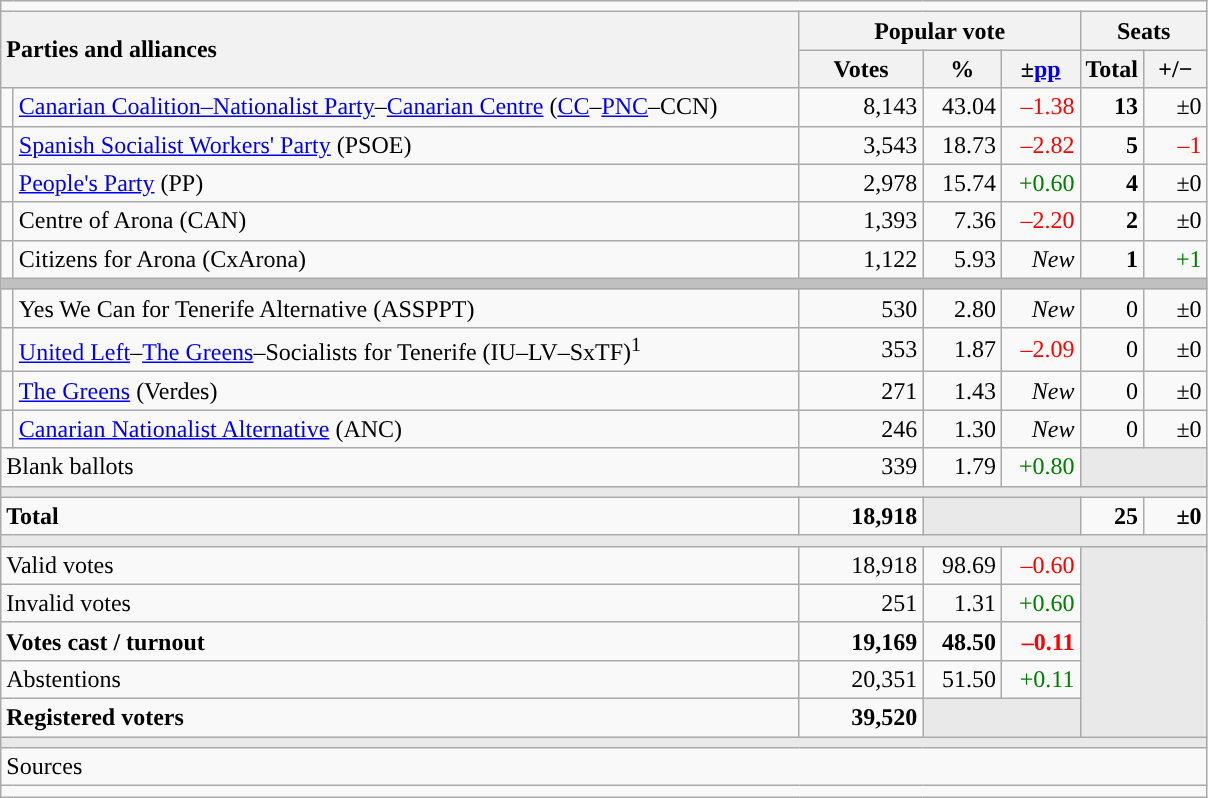<table class="wikitable" style="text-align:right;">
<tr>
<td colspan="7"></td>
</tr>
<tr>
<th style="text-align:left;" rowspan="2" colspan="2" width="525">Parties and alliances</th>
<th colspan="3">Popular vote</th>
<th colspan="2">Seats</th>
</tr>
<tr>
<th width="75">Votes</th>
<th width="45">%</th>
<th width="45">±<a href='#'>pp</a></th>
<th width="35">Total</th>
<th width="35">+/−</th>
</tr>
<tr>
<td width="1" style="color:inherit;background:"></td>
<td align="left"><a href='#'>Canarian Coalition–Nationalist Party</a>–<a href='#'>Canarian Centre</a> (<a href='#'>CC</a>–<a href='#'>PNC</a>–CCN)</td>
<td>8,143</td>
<td>43.04</td>
<td style="color:red;">–1.38</td>
<td><strong>13</strong></td>
<td>±0</td>
</tr>
<tr>
<td style="color:inherit;background:"></td>
<td align="left"><a href='#'>Spanish Socialist Workers' Party</a> (PSOE)</td>
<td>3,543</td>
<td>18.73</td>
<td style="color:red;">–2.82</td>
<td><strong>5</strong></td>
<td style="color:red;">–1</td>
</tr>
<tr>
<td style="color:inherit;background:"></td>
<td align="left"><a href='#'>People's Party</a> (PP)</td>
<td>2,978</td>
<td>15.74</td>
<td style="color:green;">+0.60</td>
<td><strong>4</strong></td>
<td>±0</td>
</tr>
<tr>
<td style="color:inherit;background:"></td>
<td align="left">Centre of Arona (CAN)</td>
<td>1,393</td>
<td>7.36</td>
<td style="color:red;">–2.20</td>
<td><strong>2</strong></td>
<td>±0</td>
</tr>
<tr>
<td style="color:inherit;background:"></td>
<td align="left">Citizens for Arona (CxArona)</td>
<td>1,122</td>
<td>5.93</td>
<td><em>New</em></td>
<td><strong>1</strong></td>
<td style="color:green;">+1</td>
</tr>
<tr>
<td colspan="7" bgcolor="#C0C0C0"></td>
</tr>
<tr>
<td style="color:inherit;background:"></td>
<td align="left">Yes We Can for Tenerife Alternative (ASSPPT)</td>
<td>530</td>
<td>2.80</td>
<td><em>New</em></td>
<td>0</td>
<td>±0</td>
</tr>
<tr>
<td style="color:inherit;background:"></td>
<td align="left"><a href='#'>United Left</a>–<a href='#'>The Greens</a>–Socialists for Tenerife (IU–LV–SxTF)<sup>1</sup></td>
<td>353</td>
<td>1.87</td>
<td style="color:red;">–2.09</td>
<td>0</td>
<td>±0</td>
</tr>
<tr>
<td style="color:inherit;background:"></td>
<td align="left"><a href='#'>The Greens</a> (Verdes)</td>
<td>271</td>
<td>1.43</td>
<td><em>New</em></td>
<td>0</td>
<td>±0</td>
</tr>
<tr>
<td style="color:inherit;background:"></td>
<td align="left"><a href='#'>Canarian Nationalist Alternative</a> (ANC)</td>
<td>246</td>
<td>1.30</td>
<td><em>New</em></td>
<td>0</td>
<td>±0</td>
</tr>
<tr>
<td align="left" colspan="2">Blank ballots</td>
<td>339</td>
<td>1.79</td>
<td style="color:green;">+0.80</td>
<td bgcolor="#E9E9E9" colspan="2"></td>
</tr>
<tr>
<td colspan="7" bgcolor="#E9E9E9"></td>
</tr>
<tr style="font-weight:bold;">
<td align="left" colspan="2">Total</td>
<td>18,918</td>
<td bgcolor="#E9E9E9" colspan="2"></td>
<td>25</td>
<td>±0</td>
</tr>
<tr>
<td colspan="7" bgcolor="#E9E9E9"></td>
</tr>
<tr>
<td align="left" colspan="2">Valid votes</td>
<td>18,918</td>
<td>98.69</td>
<td style="color:red;">–0.60</td>
<td bgcolor="#E9E9E9" colspan="2" rowspan="5"></td>
</tr>
<tr>
<td align="left" colspan="2">Invalid votes</td>
<td>251</td>
<td>1.31</td>
<td style="color:green;">+0.60</td>
</tr>
<tr style="font-weight:bold;">
<td align="left" colspan="2">Votes cast / turnout</td>
<td>19,169</td>
<td>48.50</td>
<td style="color:red;">–0.11</td>
</tr>
<tr>
<td align="left" colspan="2">Abstentions</td>
<td>20,351</td>
<td>51.50</td>
<td style="color:green;">+0.11</td>
</tr>
<tr style="font-weight:bold;">
<td align="left" colspan="2">Registered voters</td>
<td>39,520</td>
<td bgcolor="#E9E9E9" colspan="2"></td>
</tr>
<tr>
<td colspan="7" bgcolor="#E9E9E9"></td>
</tr>
<tr>
<td align="left" colspan="7">Sources</td>
</tr>
<tr>
<td colspan="7" style="text-align:left; max-width:790px;"></td>
</tr>
</table>
